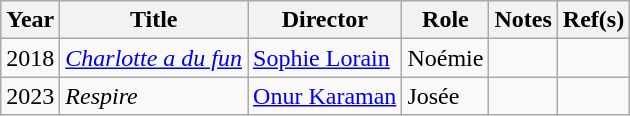<table class="wikitable">
<tr>
<th>Year</th>
<th>Title</th>
<th>Director</th>
<th>Role</th>
<th>Notes</th>
<th>Ref(s)</th>
</tr>
<tr>
<td>2018</td>
<td><a href='#'><em>Charlotte a du fun</em></a></td>
<td><a href='#'>Sophie Lorain</a></td>
<td>Noémie</td>
<td></td>
<td></td>
</tr>
<tr>
<td>2023</td>
<td><em>Respire</em></td>
<td><a href='#'>Onur Karaman</a></td>
<td>Josée</td>
<td></td>
<td></td>
</tr>
</table>
